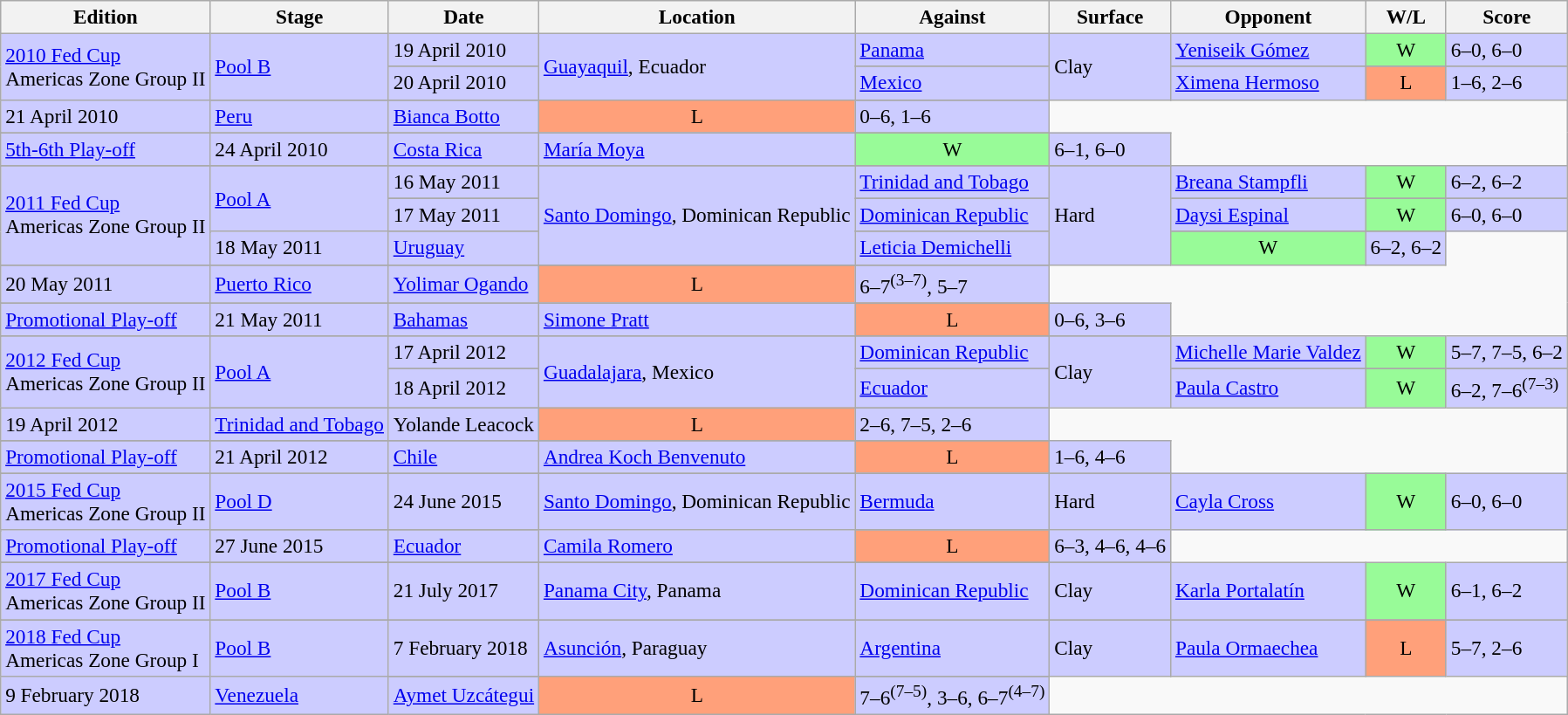<table class=wikitable style=font-size:97%>
<tr>
<th>Edition</th>
<th>Stage</th>
<th>Date</th>
<th>Location</th>
<th>Against</th>
<th>Surface</th>
<th>Opponent</th>
<th>W/L</th>
<th>Score</th>
</tr>
<tr style="background:#CCCCFF;">
<td rowspan=4><a href='#'>2010 Fed Cup</a> <br> Americas Zone Group II</td>
<td rowspan=3><a href='#'>Pool B</a></td>
<td>19 April 2010</td>
<td rowspan=4><a href='#'>Guayaquil</a>, Ecuador</td>
<td> <a href='#'>Panama</a></td>
<td rowspan=4>Clay</td>
<td><a href='#'>Yeniseik Gómez</a></td>
<td style="text-align:center; background:#98fb98;">W</td>
<td>6–0, 6–0</td>
</tr>
<tr>
</tr>
<tr style="background:#CCCCFF;">
<td>20 April 2010</td>
<td> <a href='#'>Mexico</a></td>
<td><a href='#'>Ximena Hermoso</a></td>
<td style="text-align:center; background:#ffa07a;">L</td>
<td>1–6, 2–6</td>
</tr>
<tr>
</tr>
<tr style="background:#CCCCFF;">
<td>21 April 2010</td>
<td> <a href='#'>Peru</a></td>
<td><a href='#'>Bianca Botto</a></td>
<td style="text-align:center; background:#ffa07a;">L</td>
<td>0–6, 1–6</td>
</tr>
<tr>
</tr>
<tr style="background:#CCCCFF;">
<td><a href='#'>5th-6th Play-off</a></td>
<td>24 April 2010</td>
<td> <a href='#'>Costa Rica</a></td>
<td><a href='#'>María Moya</a></td>
<td style="text-align:center; background:#98fb98;">W</td>
<td>6–1, 6–0</td>
</tr>
<tr>
</tr>
<tr style="background:#CCCCFF;">
<td rowspan=5><a href='#'>2011 Fed Cup</a> <br> Americas Zone Group II</td>
<td rowspan=4><a href='#'>Pool A</a></td>
<td>16 May 2011</td>
<td rowspan=5><a href='#'>Santo Domingo</a>, Dominican Republic</td>
<td> <a href='#'>Trinidad and Tobago</a></td>
<td rowspan=5>Hard</td>
<td><a href='#'>Breana Stampfli</a></td>
<td style="text-align:center; background:#98fb98;">W</td>
<td>6–2, 6–2</td>
</tr>
<tr>
</tr>
<tr style="background:#CCCCFF;">
<td>17 May 2011</td>
<td> <a href='#'>Dominican Republic</a></td>
<td><a href='#'>Daysi Espinal</a></td>
<td style="text-align:center; background:#98fb98;">W</td>
<td>6–0, 6–0</td>
</tr>
<tr>
</tr>
<tr style="background:#CCCCFF;">
<td>18 May 2011</td>
<td> <a href='#'>Uruguay</a></td>
<td><a href='#'>Leticia Demichelli</a></td>
<td style="text-align:center; background:#98fb98;">W</td>
<td>6–2, 6–2</td>
</tr>
<tr>
</tr>
<tr style="background:#CCCCFF;">
<td>20 May 2011</td>
<td> <a href='#'>Puerto Rico</a></td>
<td><a href='#'>Yolimar Ogando</a></td>
<td style="text-align:center; background:#ffa07a;">L</td>
<td>6–7<sup>(3–7)</sup>, 5–7</td>
</tr>
<tr>
</tr>
<tr style="background:#CCCCFF;">
<td><a href='#'>Promotional Play-off</a></td>
<td>21 May 2011</td>
<td> <a href='#'>Bahamas</a></td>
<td><a href='#'>Simone Pratt</a></td>
<td style="text-align:center; background:#ffa07a;">L</td>
<td>0–6, 3–6</td>
</tr>
<tr>
</tr>
<tr style="background:#CCCCFF;">
<td rowspan=4><a href='#'>2012 Fed Cup</a> <br> Americas Zone Group II</td>
<td rowspan=3><a href='#'>Pool A</a></td>
<td>17 April 2012</td>
<td rowspan=4><a href='#'>Guadalajara</a>, Mexico</td>
<td> <a href='#'>Dominican Republic</a></td>
<td rowspan=4>Clay</td>
<td><a href='#'>Michelle Marie Valdez</a></td>
<td style="text-align:center; background:#98fb98;">W</td>
<td>5–7, 7–5, 6–2</td>
</tr>
<tr>
</tr>
<tr style="background:#CCCCFF;">
<td>18 April 2012</td>
<td> <a href='#'>Ecuador</a></td>
<td><a href='#'>Paula Castro</a></td>
<td style="text-align:center; background:#98fb98;">W</td>
<td>6–2, 7–6<sup>(7–3)</sup></td>
</tr>
<tr>
</tr>
<tr style="background:#CCCCFF;">
<td>19 April 2012</td>
<td> <a href='#'>Trinidad and Tobago</a></td>
<td>Yolande Leacock</td>
<td style="text-align:center; background:#ffa07a;">L</td>
<td>2–6, 7–5, 2–6</td>
</tr>
<tr>
</tr>
<tr style="background:#CCCCFF;">
<td><a href='#'>Promotional Play-off</a></td>
<td>21 April 2012</td>
<td> <a href='#'>Chile</a></td>
<td><a href='#'>Andrea Koch Benvenuto</a></td>
<td style="text-align:center; background:#ffa07a;">L</td>
<td>1–6, 4–6</td>
</tr>
<tr>
</tr>
<tr style="background:#CCCCFF;">
<td rowspan=2><a href='#'>2015 Fed Cup</a> <br> Americas Zone Group II</td>
<td><a href='#'>Pool D</a></td>
<td>24 June 2015</td>
<td rowspan=2><a href='#'>Santo Domingo</a>, Dominican Republic</td>
<td> <a href='#'>Bermuda</a></td>
<td rowspan=2>Hard</td>
<td><a href='#'>Cayla Cross</a></td>
<td style="text-align:center; background:#98fb98;">W</td>
<td>6–0, 6–0</td>
</tr>
<tr>
</tr>
<tr style="background:#CCCCFF;">
<td><a href='#'>Promotional Play-off</a></td>
<td>27 June 2015</td>
<td> <a href='#'>Ecuador</a></td>
<td><a href='#'>Camila Romero</a></td>
<td style="text-align:center; background:#ffa07a;">L</td>
<td>6–3, 4–6, 4–6</td>
</tr>
<tr>
</tr>
<tr style="background:#CCCCFF;">
<td><a href='#'>2017 Fed Cup</a> <br> Americas Zone Group II</td>
<td><a href='#'>Pool B</a></td>
<td>21 July 2017</td>
<td><a href='#'>Panama City</a>, Panama</td>
<td> <a href='#'>Dominican Republic</a></td>
<td>Clay</td>
<td><a href='#'>Karla Portalatín</a></td>
<td style="text-align:center; background:#98fb98;">W</td>
<td>6–1, 6–2</td>
</tr>
<tr>
</tr>
<tr style="background:#CCCCFF;">
<td rowspan=2><a href='#'>2018 Fed Cup</a> <br> Americas Zone Group I</td>
<td rowspan=2><a href='#'>Pool B</a></td>
<td>7 February 2018</td>
<td rowspan=2><a href='#'>Asunción</a>, Paraguay</td>
<td> <a href='#'>Argentina</a></td>
<td rowspan=2>Clay</td>
<td><a href='#'>Paula Ormaechea</a></td>
<td style="text-align:center; background:#ffa07a;">L</td>
<td>5–7, 2–6</td>
</tr>
<tr>
</tr>
<tr style="background:#CCCCFF;">
<td>9 February 2018</td>
<td> <a href='#'>Venezuela</a></td>
<td><a href='#'>Aymet Uzcátegui</a></td>
<td style="text-align:center; background:#ffa07a;">L</td>
<td>7–6<sup>(7–5)</sup>, 3–6, 6–7<sup>(4–7)</sup></td>
</tr>
</table>
